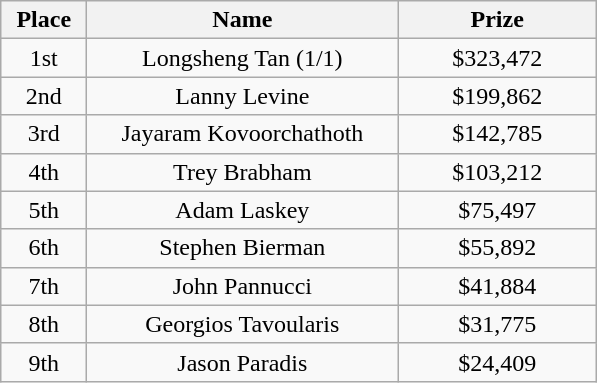<table class="wikitable">
<tr>
<th width="50">Place</th>
<th width="200">Name</th>
<th width="125">Prize</th>
</tr>
<tr>
<td align = "center">1st</td>
<td align = "center">Longsheng Tan (1/1)</td>
<td align = "center">$323,472</td>
</tr>
<tr>
<td align = "center">2nd</td>
<td align = "center">Lanny Levine</td>
<td align = "center">$199,862</td>
</tr>
<tr>
<td align = "center">3rd</td>
<td align = "center">Jayaram Kovoorchathoth</td>
<td align = "center">$142,785</td>
</tr>
<tr>
<td align = "center">4th</td>
<td align = "center">Trey Brabham</td>
<td align = "center">$103,212</td>
</tr>
<tr>
<td align = "center">5th</td>
<td align = "center">Adam Laskey</td>
<td align = "center">$75,497</td>
</tr>
<tr>
<td align = "center">6th</td>
<td align = "center">Stephen Bierman</td>
<td align = "center">$55,892</td>
</tr>
<tr>
<td align = "center">7th</td>
<td align = "center">John Pannucci</td>
<td align = "center">$41,884</td>
</tr>
<tr>
<td align = "center">8th</td>
<td align = "center">Georgios Tavoularis</td>
<td align = "center">$31,775</td>
</tr>
<tr>
<td align = "center">9th</td>
<td align = "center">Jason Paradis</td>
<td align = "center">$24,409</td>
</tr>
</table>
